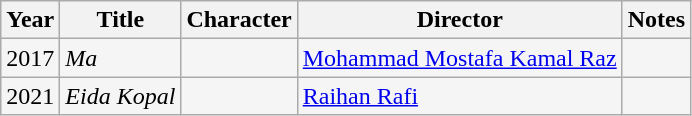<table class="wikitable sortable" style="background:#F5F5F5;">
<tr>
<th>Year</th>
<th>Title</th>
<th>Character</th>
<th>Director</th>
<th>Notes</th>
</tr>
<tr>
<td>2017</td>
<td><em>Ma</em></td>
<td></td>
<td><a href='#'>Mohammad Mostafa Kamal Raz</a></td>
<td></td>
</tr>
<tr>
<td>2021</td>
<td><em>Eida Kopal</em></td>
<td></td>
<td><a href='#'>Raihan Rafi</a></td>
<td></td>
</tr>
</table>
